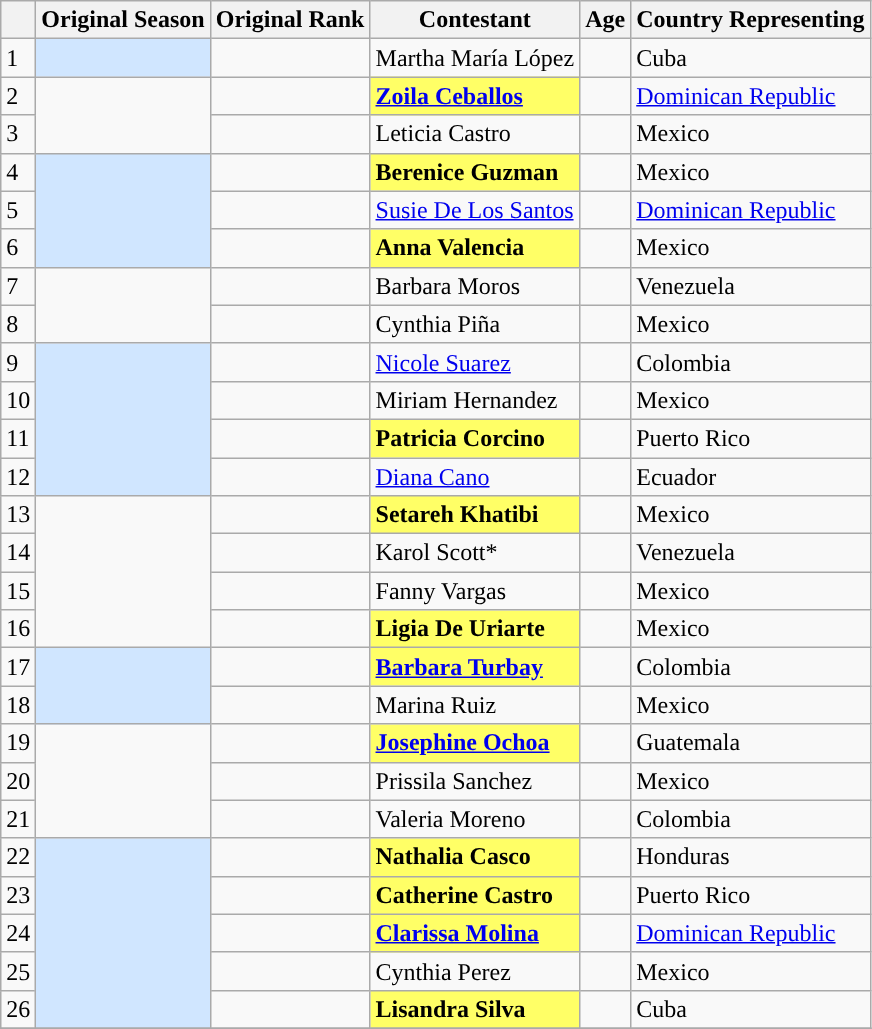<table class="wikitable">
<tr>
<th></th>
<th>Original Season</th>
<th>Original Rank</th>
<th>Contestant</th>
<th>Age</th>
<th>Country Representing</th>
</tr>
<tr>
<td>1</td>
<td rowspan="1" style="background: #D0E6FF;"></td>
<td></td>
<td>Martha María López</td>
<td></td>
<td> Cuba</td>
</tr>
<tr>
<td>2</td>
<td rowspan="2"></td>
<td></td>
<td style="background:#FFFF66"><strong><a href='#'>Zoila Ceballos</a></strong></td>
<td></td>
<td> <a href='#'>Dominican Republic</a></td>
</tr>
<tr>
<td>3</td>
<td></td>
<td>Leticia Castro</td>
<td></td>
<td> Mexico</td>
</tr>
<tr>
<td>4</td>
<td rowspan="3" style="background: #D0E6FF;"></td>
<td></td>
<td style="background:#FFFF66"><strong>Berenice Guzman</strong></td>
<td></td>
<td> Mexico</td>
</tr>
<tr>
<td>5</td>
<td></td>
<td><a href='#'>Susie De Los Santos</a></td>
<td></td>
<td> <a href='#'>Dominican Republic</a></td>
</tr>
<tr>
<td>6</td>
<td></td>
<td style="background:#FFFF66"><strong>Anna Valencia</strong></td>
<td></td>
<td> Mexico</td>
</tr>
<tr>
<td>7</td>
<td rowspan="2"></td>
<td></td>
<td>Barbara Moros </td>
<td></td>
<td>  Venezuela</td>
</tr>
<tr>
<td>8</td>
<td></td>
<td>Cynthia Piña </td>
<td></td>
<td>  Mexico</td>
</tr>
<tr>
<td>9</td>
<td rowspan="4"  style="background: #D0E6FF;"></td>
<td></td>
<td><a href='#'>Nicole Suarez</a></td>
<td></td>
<td>  Colombia</td>
</tr>
<tr>
<td>10</td>
<td></td>
<td>Miriam Hernandez</td>
<td></td>
<td> Mexico</td>
</tr>
<tr>
<td>11</td>
<td></td>
<td style="background:#FFFF66"><strong>Patricia Corcino</strong></td>
<td></td>
<td> Puerto Rico</td>
</tr>
<tr>
<td>12</td>
<td></td>
<td><a href='#'>Diana Cano</a></td>
<td></td>
<td> Ecuador</td>
</tr>
<tr>
<td>13</td>
<td rowspan="4"></td>
<td></td>
<td style="background:#FFFF66"><strong>Setareh Khatibi</strong></td>
<td></td>
<td> Mexico</td>
</tr>
<tr>
<td>14</td>
<td></td>
<td>Karol Scott*</td>
<td></td>
<td>  Venezuela</td>
</tr>
<tr>
<td>15</td>
<td></td>
<td>Fanny Vargas</td>
<td></td>
<td> Mexico</td>
</tr>
<tr>
<td>16</td>
<td></td>
<td style="background:#FFFF66"><strong>Ligia De Uriarte</strong></td>
<td></td>
<td> Mexico</td>
</tr>
<tr>
<td>17</td>
<td rowspan="2" style="background: #D0E6FF;"></td>
<td></td>
<td style="background:#FFFF66"><strong><a href='#'>Barbara Turbay</a></strong></td>
<td></td>
<td> Colombia</td>
</tr>
<tr>
<td>18</td>
<td></td>
<td>Marina Ruiz</td>
<td></td>
<td> Mexico</td>
</tr>
<tr>
<td>19</td>
<td rowspan="3"></td>
<td></td>
<td style="background:#FFFF66"><strong><a href='#'>Josephine Ochoa</a></strong></td>
<td></td>
<td> Guatemala</td>
</tr>
<tr>
<td>20</td>
<td></td>
<td>Prissila Sanchez</td>
<td></td>
<td> Mexico</td>
</tr>
<tr>
<td>21</td>
<td></td>
<td>Valeria Moreno</td>
<td></td>
<td> Colombia</td>
</tr>
<tr>
<td>22</td>
<td rowspan="5" style="background: #D0E6FF;"></td>
<td></td>
<td style="background:#FFFF66"><strong>Nathalia Casco</strong></td>
<td></td>
<td> Honduras</td>
</tr>
<tr>
<td>23</td>
<td></td>
<td style="background:#FFFF66"><strong>Catherine Castro</strong></td>
<td></td>
<td> Puerto Rico</td>
</tr>
<tr>
<td>24</td>
<td></td>
<td style="background:#FFFF66"><strong><a href='#'>Clarissa Molina</a></strong></td>
<td></td>
<td> <a href='#'>Dominican Republic</a></td>
</tr>
<tr>
<td>25</td>
<td></td>
<td>Cynthia Perez</td>
<td></td>
<td> Mexico</td>
</tr>
<tr>
<td>26</td>
<td></td>
<td style="background:#FFFF66"><strong>Lisandra Silva</strong></td>
<td></td>
<td> Cuba</td>
</tr>
<tr>
</tr>
</table>
